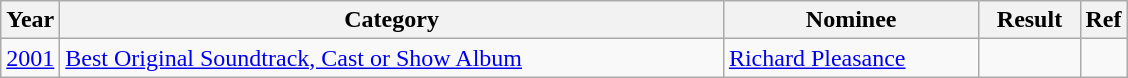<table class="wikitable">
<tr>
<th>Year</th>
<th width="435">Category</th>
<th width="163">Nominee</th>
<th width="60">Result</th>
<th>Ref</th>
</tr>
<tr>
<td><a href='#'>2001</a></td>
<td><a href='#'>Best Original Soundtrack, Cast or Show Album</a></td>
<td><a href='#'>Richard Pleasance</a></td>
<td></td>
<td></td>
</tr>
</table>
